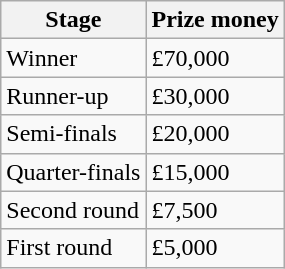<table class="wikitable">
<tr>
<th>Stage</th>
<th>Prize money</th>
</tr>
<tr>
<td>Winner</td>
<td>£70,000</td>
</tr>
<tr>
<td>Runner-up</td>
<td>£30,000</td>
</tr>
<tr>
<td>Semi-finals</td>
<td>£20,000</td>
</tr>
<tr>
<td>Quarter-finals</td>
<td>£15,000</td>
</tr>
<tr>
<td>Second round</td>
<td>£7,500</td>
</tr>
<tr>
<td>First round</td>
<td>£5,000</td>
</tr>
</table>
